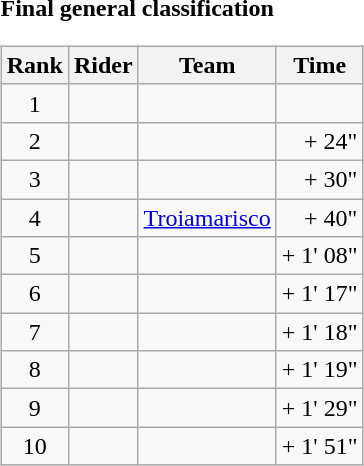<table>
<tr>
<td><strong>Final general classification</strong><br><table class="wikitable">
<tr>
<th scope="col">Rank</th>
<th scope="col">Rider</th>
<th scope="col">Team</th>
<th scope="col">Time</th>
</tr>
<tr>
<td style="text-align:center;">1</td>
<td></td>
<td></td>
<td style="text-align:right;"></td>
</tr>
<tr>
<td style="text-align:center;">2</td>
<td></td>
<td></td>
<td style="text-align:right;">+ 24"</td>
</tr>
<tr>
<td style="text-align:center;">3</td>
<td></td>
<td></td>
<td style="text-align:right;">+ 30"</td>
</tr>
<tr>
<td style="text-align:center;">4</td>
<td></td>
<td><a href='#'>Troiamarisco</a></td>
<td style="text-align:right;">+ 40"</td>
</tr>
<tr>
<td style="text-align:center;">5</td>
<td></td>
<td></td>
<td style="text-align:right;">+ 1' 08"</td>
</tr>
<tr>
<td style="text-align:center;">6</td>
<td></td>
<td></td>
<td style="text-align:right;">+ 1' 17"</td>
</tr>
<tr>
<td style="text-align:center;">7</td>
<td></td>
<td></td>
<td style="text-align:right;">+ 1' 18"</td>
</tr>
<tr>
<td style="text-align:center;">8</td>
<td></td>
<td></td>
<td style="text-align:right;">+ 1' 19"</td>
</tr>
<tr>
<td style="text-align:center;">9</td>
<td></td>
<td></td>
<td style="text-align:right;">+ 1' 29"</td>
</tr>
<tr>
<td style="text-align:center;">10</td>
<td></td>
<td></td>
<td style="text-align:right;">+ 1' 51"</td>
</tr>
</table>
</td>
</tr>
</table>
